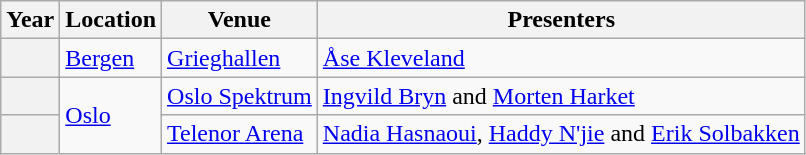<table class="wikitable plainrowheaders">
<tr>
<th>Year</th>
<th>Location</th>
<th>Venue</th>
<th>Presenters</th>
</tr>
<tr>
<th scope="row"></th>
<td><a href='#'>Bergen</a></td>
<td><a href='#'>Grieghallen</a></td>
<td><a href='#'>Åse Kleveland</a></td>
</tr>
<tr>
<th scope="row"></th>
<td rowspan="2"><a href='#'>Oslo</a></td>
<td><a href='#'>Oslo Spektrum</a></td>
<td><a href='#'>Ingvild Bryn</a> and <a href='#'>Morten Harket</a></td>
</tr>
<tr>
<th scope="row"></th>
<td><a href='#'>Telenor Arena</a></td>
<td><a href='#'>Nadia Hasnaoui</a>, <a href='#'>Haddy N'jie</a> and <a href='#'>Erik Solbakken</a></td>
</tr>
</table>
